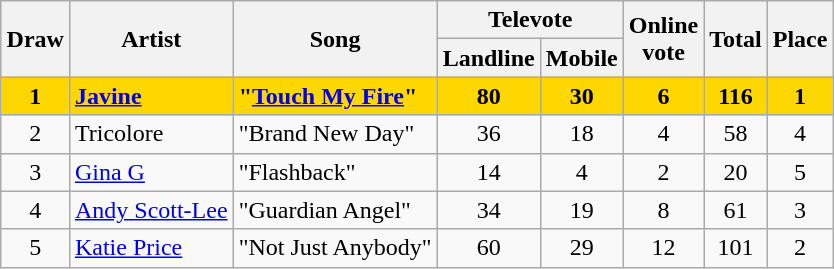<table class="sortable wikitable" style="margin: 1em auto 1em auto; text-align:center;">
<tr>
<th rowspan="2">Draw</th>
<th rowspan="2">Artist</th>
<th rowspan="2">Song</th>
<th colspan="2">Televote</th>
<th rowspan="2">Online<br>vote</th>
<th rowspan="2">Total</th>
<th rowspan="2">Place</th>
</tr>
<tr>
<th>Landline</th>
<th>Mobile</th>
</tr>
<tr style="font-weight:bold; background:gold;">
<td>1</td>
<td align="left"><a href='#'>Javine</a></td>
<td align="left">"<a href='#'>Touch My Fire</a>"</td>
<td>80</td>
<td>30</td>
<td>6</td>
<td>116</td>
<td>1</td>
</tr>
<tr>
<td>2</td>
<td align="left">Tricolore</td>
<td align="left">"Brand New Day"</td>
<td>36</td>
<td>18</td>
<td>4</td>
<td>58</td>
<td>4</td>
</tr>
<tr>
<td>3</td>
<td align="left"><a href='#'>Gina G</a></td>
<td align="left">"Flashback"</td>
<td>14</td>
<td>4</td>
<td>2</td>
<td>20</td>
<td>5</td>
</tr>
<tr>
<td>4</td>
<td align="left"><a href='#'>Andy Scott-Lee</a></td>
<td align="left">"Guardian Angel"</td>
<td>34</td>
<td>19</td>
<td>8</td>
<td>61</td>
<td>3</td>
</tr>
<tr>
<td>5</td>
<td align="left"><a href='#'>Katie Price</a></td>
<td align="left">"Not Just Anybody"</td>
<td>60</td>
<td>29</td>
<td>12</td>
<td>101</td>
<td>2</td>
</tr>
</table>
